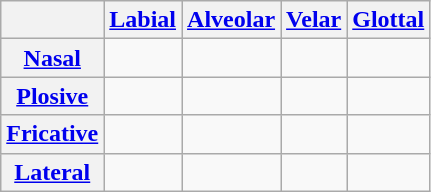<table class="wikitable" style="text-align:center;">
<tr>
<th></th>
<th><a href='#'>Labial</a></th>
<th><a href='#'>Alveolar</a></th>
<th><a href='#'>Velar</a></th>
<th><a href='#'>Glottal</a></th>
</tr>
<tr>
<th><a href='#'>Nasal</a></th>
<td></td>
<td></td>
<td> </td>
<td></td>
</tr>
<tr>
<th><a href='#'>Plosive</a></th>
<td></td>
<td></td>
<td></td>
<td></td>
</tr>
<tr>
<th><a href='#'>Fricative</a></th>
<td>   </td>
<td></td>
<td></td>
<td></td>
</tr>
<tr>
<th><a href='#'>Lateral</a></th>
<td></td>
<td></td>
<td></td>
<td></td>
</tr>
</table>
